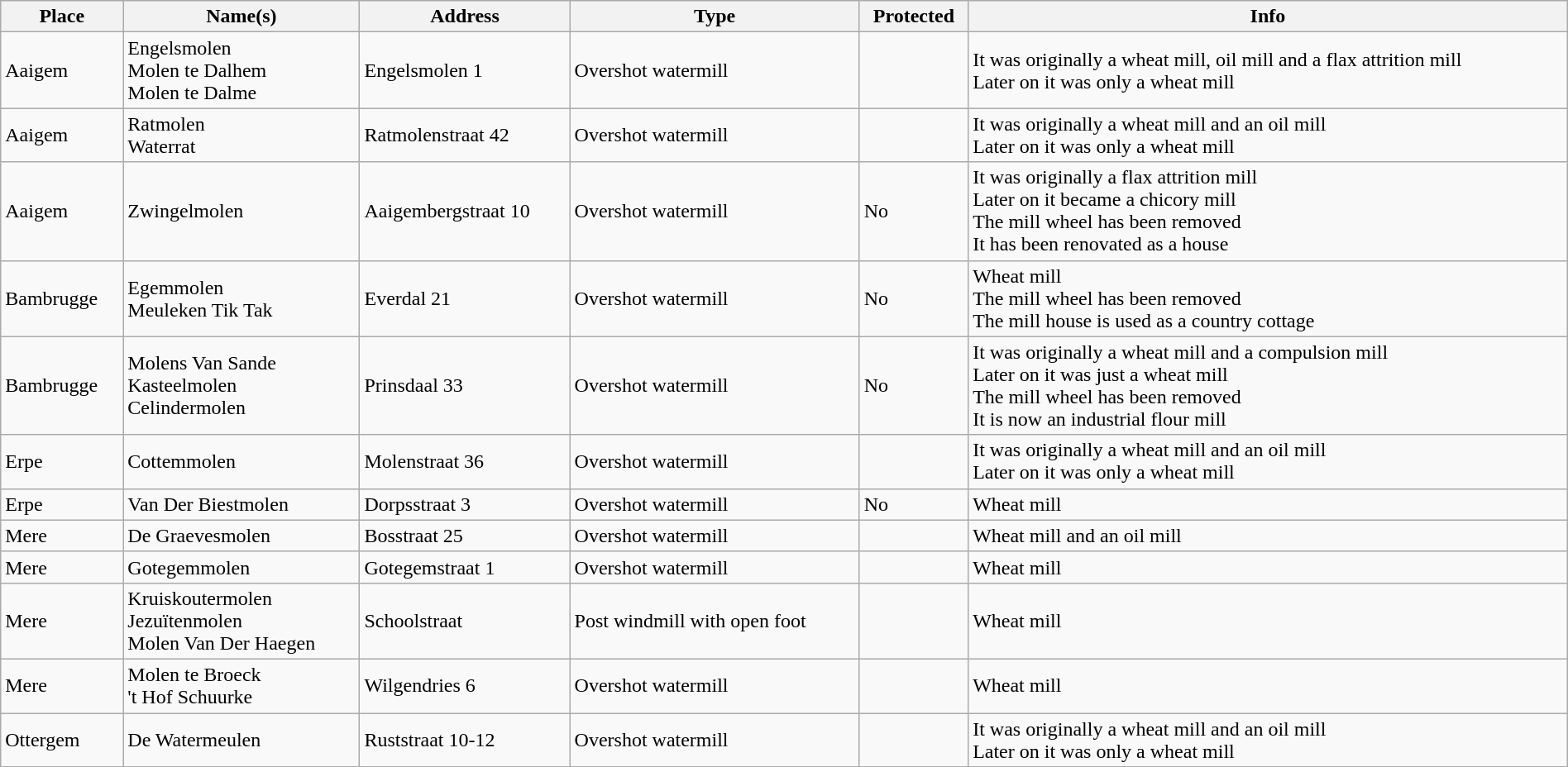<table class="wikitable" width="100%">
<tr>
<th>Place</th>
<th>Name(s)</th>
<th>Address</th>
<th>Type</th>
<th>Protected</th>
<th>Info</th>
</tr>
<tr>
<td>Aaigem</td>
<td>Engelsmolen <br> Molen te Dalhem <br> Molen te Dalme</td>
<td>Engelsmolen 1</td>
<td>Overshot watermill</td>
<td> </td>
<td>It was originally a wheat mill, oil mill and a flax attrition mill <br> Later on it was only a wheat mill</td>
</tr>
<tr>
<td>Aaigem</td>
<td>Ratmolen <br> Waterrat</td>
<td>Ratmolenstraat 42</td>
<td>Overshot watermill</td>
<td> </td>
<td>It was originally a wheat mill and an oil mill <br> Later on it was only a wheat mill</td>
</tr>
<tr>
<td>Aaigem</td>
<td>Zwingelmolen</td>
<td>Aaigembergstraat 10</td>
<td>Overshot watermill</td>
<td> No</td>
<td>It was originally a flax attrition mill <br> Later on it became a chicory mill <br> The mill wheel has been removed <br> It has been renovated as a house</td>
</tr>
<tr>
<td>Bambrugge</td>
<td>Egemmolen <br> Meuleken Tik Tak</td>
<td>Everdal 21</td>
<td>Overshot watermill</td>
<td> No</td>
<td>Wheat mill <br> The mill wheel has been removed <br> The mill house is used as a country cottage</td>
</tr>
<tr>
<td>Bambrugge</td>
<td>Molens Van Sande <br> Kasteelmolen <br> Celindermolen</td>
<td>Prinsdaal 33</td>
<td>Overshot watermill</td>
<td> No</td>
<td>It was originally a wheat mill and a compulsion mill<br> Later on it was just a wheat mill <br> The mill wheel has been removed <br> It is now an industrial flour mill</td>
</tr>
<tr>
<td>Erpe</td>
<td>Cottemmolen</td>
<td>Molenstraat 36</td>
<td>Overshot watermill</td>
<td> </td>
<td>It was originally a wheat mill and an oil mill <br> Later on it was only a wheat mill</td>
</tr>
<tr>
<td>Erpe</td>
<td>Van Der Biestmolen</td>
<td>Dorpsstraat 3</td>
<td>Overshot watermill</td>
<td> No</td>
<td>Wheat mill</td>
</tr>
<tr>
<td>Mere</td>
<td>De Graevesmolen</td>
<td>Bosstraat 25</td>
<td>Overshot watermill</td>
<td> </td>
<td>Wheat mill and an oil mill</td>
</tr>
<tr>
<td>Mere</td>
<td>Gotegemmolen</td>
<td>Gotegemstraat 1</td>
<td>Overshot watermill</td>
<td> </td>
<td>Wheat mill</td>
</tr>
<tr>
<td>Mere</td>
<td>Kruiskoutermolen <br> Jezuïtenmolen <br> Molen Van Der Haegen</td>
<td>Schoolstraat</td>
<td>Post windmill with open foot</td>
<td> </td>
<td>Wheat mill</td>
</tr>
<tr>
<td>Mere</td>
<td>Molen te Broeck <br> 't Hof Schuurke</td>
<td>Wilgendries 6</td>
<td>Overshot watermill</td>
<td> </td>
<td>Wheat mill</td>
</tr>
<tr>
<td>Ottergem</td>
<td>De Watermeulen</td>
<td>Ruststraat 10-12</td>
<td>Overshot watermill</td>
<td> </td>
<td>It was originally a wheat mill and an oil mill <br> Later on it was only a wheat mill</td>
</tr>
<tr>
</tr>
</table>
